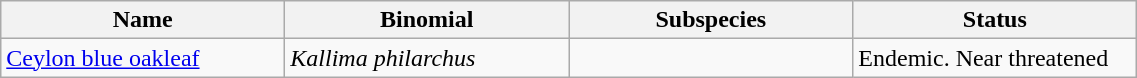<table width=60% class="wikitable">
<tr>
<th width=20%>Name</th>
<th width=20%>Binomial</th>
<th width=20%>Subspecies</th>
<th width=20%>Status</th>
</tr>
<tr>
<td><a href='#'>Ceylon blue oakleaf</a><br>
</td>
<td><em>Kallima philarchus</em></td>
<td></td>
<td>Endemic. Near threatened</td>
</tr>
</table>
